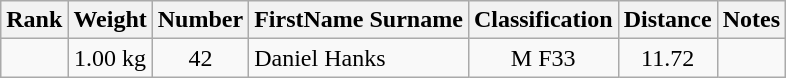<table class="wikitable sortable" style="text-align:center">
<tr>
<th>Rank</th>
<th>Weight</th>
<th>Number</th>
<th>FirstName Surname</th>
<th>Classification</th>
<th>Distance</th>
<th>Notes</th>
</tr>
<tr>
<td></td>
<td>1.00 kg</td>
<td>42</td>
<td style="text-align:left"> Daniel Hanks</td>
<td>M F33</td>
<td>11.72</td>
<td></td>
</tr>
</table>
